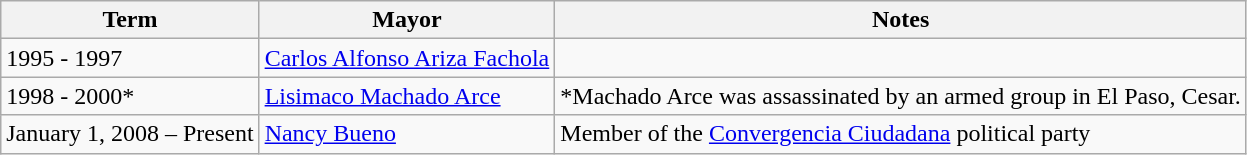<table class="wikitable">
<tr>
<th>Term</th>
<th>Mayor</th>
<th>Notes</th>
</tr>
<tr>
<td>1995 - 1997</td>
<td><a href='#'>Carlos Alfonso Ariza Fachola</a></td>
<td></td>
</tr>
<tr>
<td>1998 - 2000*</td>
<td><a href='#'>Lisimaco Machado Arce</a></td>
<td>*Machado Arce was assassinated by an armed group in El Paso, Cesar.</td>
</tr>
<tr>
<td>January 1, 2008 – Present</td>
<td><a href='#'>Nancy Bueno</a></td>
<td>Member of the <a href='#'>Convergencia Ciudadana</a> political party</td>
</tr>
</table>
